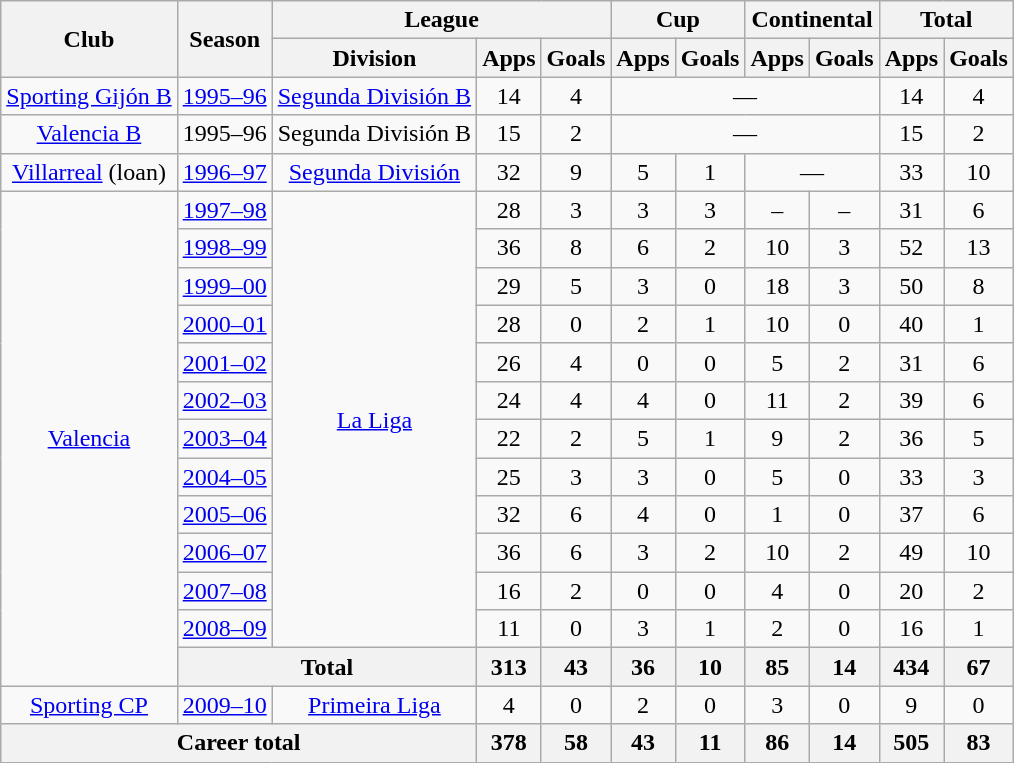<table class="wikitable" style="text-align: center">
<tr>
<th rowspan="2">Club</th>
<th rowspan="2">Season</th>
<th colspan="3">League</th>
<th colspan="2">Cup</th>
<th colspan="2">Continental</th>
<th colspan="2">Total</th>
</tr>
<tr>
<th>Division</th>
<th>Apps</th>
<th>Goals</th>
<th>Apps</th>
<th>Goals</th>
<th>Apps</th>
<th>Goals</th>
<th>Apps</th>
<th>Goals</th>
</tr>
<tr>
<td><a href='#'>Sporting Gijón B</a></td>
<td><a href='#'>1995–96</a></td>
<td><a href='#'>Segunda División B</a></td>
<td>14</td>
<td>4</td>
<td colspan="4">—</td>
<td>14</td>
<td>4</td>
</tr>
<tr>
<td><a href='#'>Valencia B</a></td>
<td>1995–96</td>
<td>Segunda División B</td>
<td>15</td>
<td>2</td>
<td colspan="4">—</td>
<td>15</td>
<td>2</td>
</tr>
<tr>
<td><a href='#'>Villarreal</a> (loan)</td>
<td><a href='#'>1996–97</a></td>
<td><a href='#'>Segunda División</a></td>
<td>32</td>
<td>9</td>
<td>5</td>
<td>1</td>
<td colspan="2">—</td>
<td>33</td>
<td>10</td>
</tr>
<tr>
<td rowspan="13"><a href='#'>Valencia</a></td>
<td><a href='#'>1997–98</a></td>
<td rowspan="12"><a href='#'>La Liga</a></td>
<td>28</td>
<td>3</td>
<td>3</td>
<td>3</td>
<td>–</td>
<td>–</td>
<td>31</td>
<td>6</td>
</tr>
<tr>
<td><a href='#'>1998–99</a></td>
<td>36</td>
<td>8</td>
<td>6</td>
<td>2</td>
<td>10</td>
<td>3</td>
<td>52</td>
<td>13</td>
</tr>
<tr>
<td><a href='#'>1999–00</a></td>
<td>29</td>
<td>5</td>
<td>3</td>
<td>0</td>
<td>18</td>
<td>3</td>
<td>50</td>
<td>8</td>
</tr>
<tr>
<td><a href='#'>2000–01</a></td>
<td>28</td>
<td>0</td>
<td>2</td>
<td>1</td>
<td>10</td>
<td>0</td>
<td>40</td>
<td>1</td>
</tr>
<tr>
<td><a href='#'>2001–02</a></td>
<td>26</td>
<td>4</td>
<td>0</td>
<td>0</td>
<td>5</td>
<td>2</td>
<td>31</td>
<td>6</td>
</tr>
<tr>
<td><a href='#'>2002–03</a></td>
<td>24</td>
<td>4</td>
<td>4</td>
<td>0</td>
<td>11</td>
<td>2</td>
<td>39</td>
<td>6</td>
</tr>
<tr>
<td><a href='#'>2003–04</a></td>
<td>22</td>
<td>2</td>
<td>5</td>
<td>1</td>
<td>9</td>
<td>2</td>
<td>36</td>
<td>5</td>
</tr>
<tr>
<td><a href='#'>2004–05</a></td>
<td>25</td>
<td>3</td>
<td>3</td>
<td>0</td>
<td>5</td>
<td>0</td>
<td>33</td>
<td>3</td>
</tr>
<tr>
<td><a href='#'>2005–06</a></td>
<td>32</td>
<td>6</td>
<td>4</td>
<td>0</td>
<td>1</td>
<td>0</td>
<td>37</td>
<td>6</td>
</tr>
<tr>
<td><a href='#'>2006–07</a></td>
<td>36</td>
<td>6</td>
<td>3</td>
<td>2</td>
<td>10</td>
<td>2</td>
<td>49</td>
<td>10</td>
</tr>
<tr>
<td><a href='#'>2007–08</a></td>
<td>16</td>
<td>2</td>
<td>0</td>
<td>0</td>
<td>4</td>
<td>0</td>
<td>20</td>
<td>2</td>
</tr>
<tr>
<td><a href='#'>2008–09</a></td>
<td>11</td>
<td>0</td>
<td>3</td>
<td>1</td>
<td>2</td>
<td>0</td>
<td>16</td>
<td>1</td>
</tr>
<tr>
<th colspan="2">Total</th>
<th>313</th>
<th>43</th>
<th>36</th>
<th>10</th>
<th>85</th>
<th>14</th>
<th>434</th>
<th>67</th>
</tr>
<tr>
<td><a href='#'>Sporting CP</a></td>
<td><a href='#'>2009–10</a></td>
<td><a href='#'>Primeira Liga</a></td>
<td>4</td>
<td>0</td>
<td>2</td>
<td>0</td>
<td>3</td>
<td>0</td>
<td>9</td>
<td>0</td>
</tr>
<tr>
<th colspan="3">Career total</th>
<th>378</th>
<th>58</th>
<th>43</th>
<th>11</th>
<th>86</th>
<th>14</th>
<th>505</th>
<th>83</th>
</tr>
</table>
